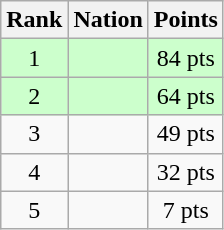<table class="wikitable sortable" style="text-align:center">
<tr>
<th>Rank</th>
<th>Nation</th>
<th>Points</th>
</tr>
<tr style="background-color:#ccffcc">
<td>1</td>
<td align=left></td>
<td>84 pts</td>
</tr>
<tr style="background-color:#ccffcc">
<td>2</td>
<td align=left></td>
<td>64 pts</td>
</tr>
<tr>
<td>3</td>
<td align=left></td>
<td>49 pts</td>
</tr>
<tr>
<td>4</td>
<td align=left></td>
<td>32 pts</td>
</tr>
<tr>
<td>5</td>
<td align=left></td>
<td>7 pts</td>
</tr>
</table>
